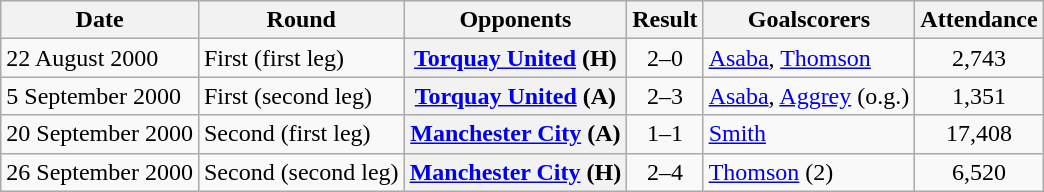<table class="wikitable plainrowheaders sortable">
<tr>
<th scope=col>Date</th>
<th scope=col>Round</th>
<th scope=col>Opponents</th>
<th scope=col>Result</th>
<th scope=col class=unsortable>Goalscorers</th>
<th scope=col>Attendance</th>
</tr>
<tr>
<td>22 August 2000</td>
<td>First (first leg)</td>
<th scope=row><a href='#'>Torquay United</a> (H)</th>
<td align=center>2–0</td>
<td><a href='#'>Asaba</a>, <a href='#'>Thomson</a></td>
<td align=center>2,743</td>
</tr>
<tr>
<td>5 September 2000</td>
<td>First (second leg)</td>
<th scope=row><a href='#'>Torquay United</a> (A)</th>
<td align=center>2–3</td>
<td><a href='#'>Asaba</a>, <a href='#'>Aggrey</a> (o.g.)</td>
<td align=center>1,351</td>
</tr>
<tr>
<td>20 September 2000</td>
<td>Second (first leg)</td>
<th scope=row><a href='#'>Manchester City</a> (A)</th>
<td align=center>1–1</td>
<td><a href='#'>Smith</a></td>
<td align=center>17,408</td>
</tr>
<tr>
<td>26 September 2000</td>
<td>Second (second leg)</td>
<th scope=row><a href='#'>Manchester City</a> (H)</th>
<td align=center>2–4</td>
<td><a href='#'>Thomson</a> (2)</td>
<td align=center>6,520</td>
</tr>
</table>
